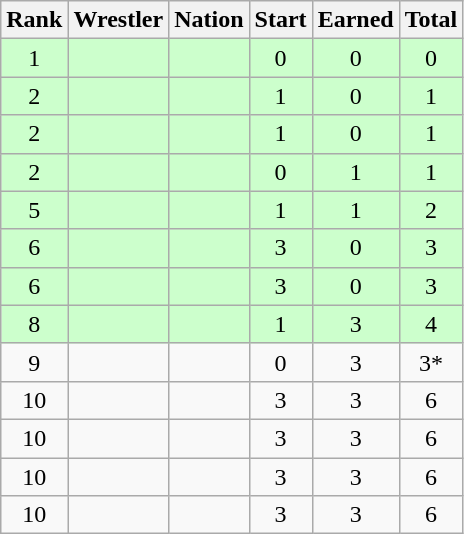<table class="wikitable sortable" style="text-align:center;">
<tr>
<th>Rank</th>
<th>Wrestler</th>
<th>Nation</th>
<th>Start</th>
<th>Earned</th>
<th>Total</th>
</tr>
<tr style="background:#cfc;">
<td>1</td>
<td align=left></td>
<td align=left></td>
<td>0</td>
<td>0</td>
<td>0</td>
</tr>
<tr style="background:#cfc;">
<td>2</td>
<td align=left></td>
<td align=left></td>
<td>1</td>
<td>0</td>
<td>1</td>
</tr>
<tr style="background:#cfc;">
<td>2</td>
<td align=left></td>
<td align=left></td>
<td>1</td>
<td>0</td>
<td>1</td>
</tr>
<tr style="background:#cfc;">
<td>2</td>
<td align=left></td>
<td align=left></td>
<td>0</td>
<td>1</td>
<td>1</td>
</tr>
<tr style="background:#cfc;">
<td>5</td>
<td align=left></td>
<td align=left></td>
<td>1</td>
<td>1</td>
<td>2</td>
</tr>
<tr style="background:#cfc;">
<td>6</td>
<td align=left></td>
<td align=left></td>
<td>3</td>
<td>0</td>
<td>3</td>
</tr>
<tr style="background:#cfc;">
<td>6</td>
<td align=left></td>
<td align=left></td>
<td>3</td>
<td>0</td>
<td>3</td>
</tr>
<tr style="background:#cfc;">
<td>8</td>
<td align=left></td>
<td align=left></td>
<td>1</td>
<td>3</td>
<td>4</td>
</tr>
<tr>
<td>9</td>
<td align=left></td>
<td align=left></td>
<td>0</td>
<td>3</td>
<td>3*</td>
</tr>
<tr>
<td>10</td>
<td align=left></td>
<td align=left></td>
<td>3</td>
<td>3</td>
<td>6</td>
</tr>
<tr>
<td>10</td>
<td align=left></td>
<td align=left></td>
<td>3</td>
<td>3</td>
<td>6</td>
</tr>
<tr>
<td>10</td>
<td align=left></td>
<td align=left></td>
<td>3</td>
<td>3</td>
<td>6</td>
</tr>
<tr>
<td>10</td>
<td align=left></td>
<td align=left></td>
<td>3</td>
<td>3</td>
<td>6</td>
</tr>
</table>
